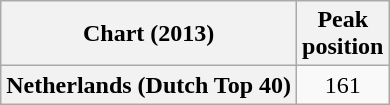<table class="wikitable plainrowheaders" style="text-align:center">
<tr>
<th scope="col">Chart (2013)</th>
<th scope="col">Peak<br>position</th>
</tr>
<tr>
<th scope="row">Netherlands (Dutch Top 40)</th>
<td>161</td>
</tr>
</table>
